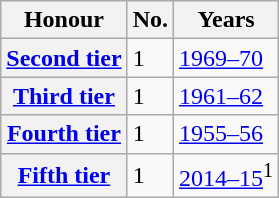<table class="wikitable plainrowheaders">
<tr>
<th scope=col>Honour</th>
<th scope=col>No.</th>
<th scope=col>Years</th>
</tr>
<tr>
<th scope=row><a href='#'>Second tier</a></th>
<td>1</td>
<td><a href='#'>1969–70</a></td>
</tr>
<tr>
<th scope=row><a href='#'>Third tier</a></th>
<td>1</td>
<td><a href='#'>1961–62</a></td>
</tr>
<tr>
<th scope=row><a href='#'>Fourth tier</a></th>
<td>1</td>
<td><a href='#'>1955–56</a></td>
</tr>
<tr>
<th scope=row><a href='#'>Fifth tier</a></th>
<td>1</td>
<td><a href='#'>2014–15</a><sup>1</sup></td>
</tr>
</table>
